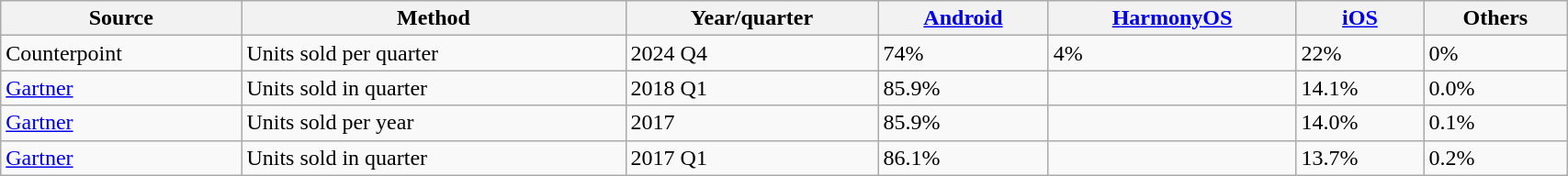<table class="wikitable sortable sort-under" style="width:90%;">
<tr>
<th>Source</th>
<th>Method</th>
<th>Year/quarter</th>
<th><a href='#'>Android</a><br></th>
<th><a href='#'>HarmonyOS</a></th>
<th><a href='#'>iOS</a></th>
<th>Others</th>
</tr>
<tr>
<td>Counterpoint</td>
<td>Units sold per quarter</td>
<td>2024 Q4</td>
<td>74%</td>
<td>4%</td>
<td>22%</td>
<td>0%</td>
</tr>
<tr>
<td><a href='#'>Gartner</a></td>
<td>Units sold in quarter</td>
<td>2018 Q1</td>
<td>85.9%</td>
<td></td>
<td>14.1%</td>
<td>0.0%</td>
</tr>
<tr>
<td><a href='#'>Gartner</a></td>
<td>Units sold per year</td>
<td>2017</td>
<td>85.9%</td>
<td></td>
<td>14.0%</td>
<td>0.1%</td>
</tr>
<tr>
<td><a href='#'>Gartner</a></td>
<td>Units sold in quarter</td>
<td>2017 Q1</td>
<td>86.1%</td>
<td></td>
<td>13.7%</td>
<td>0.2%</td>
</tr>
</table>
